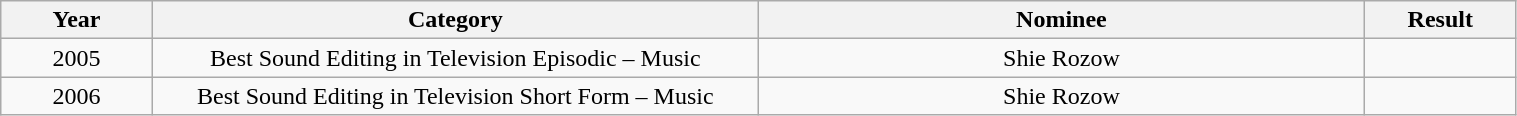<table class="wikitable" width="80%">
<tr>
<th width="10%">Year</th>
<th width="40%">Category</th>
<th width="40%">Nominee</th>
<th width="10%">Result</th>
</tr>
<tr>
<td align="center">2005</td>
<td align="center">Best Sound Editing in Television Episodic – Music</td>
<td align="center">Shie Rozow </td>
<td></td>
</tr>
<tr>
<td align="center">2006</td>
<td align="center">Best Sound Editing in Television Short Form – Music</td>
<td align="center">Shie Rozow </td>
<td></td>
</tr>
</table>
